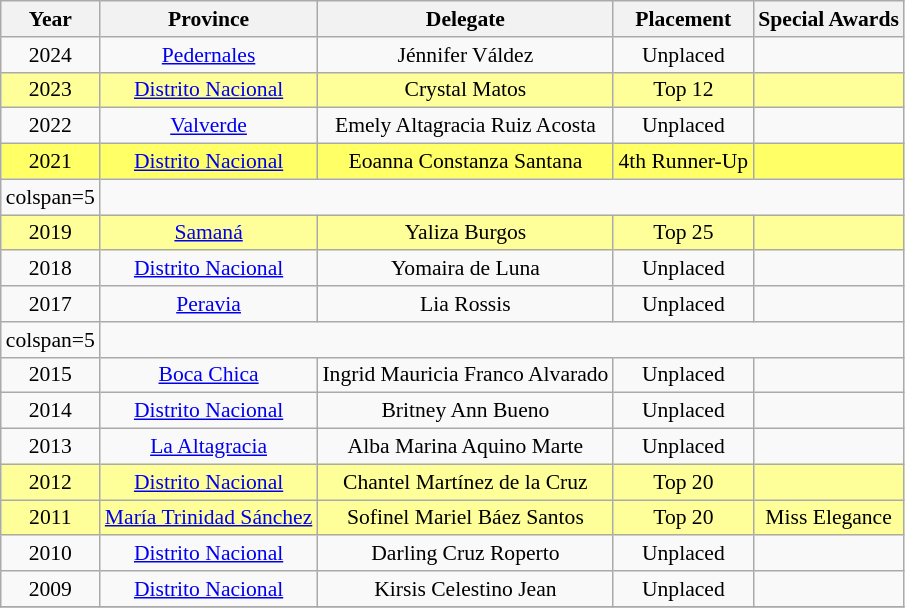<table class="wikitable " style="font-size: 90%; text-align:center;">
<tr>
<th>Year</th>
<th>Province</th>
<th>Delegate</th>
<th>Placement</th>
<th>Special Awards</th>
</tr>
<tr>
<td>2024</td>
<td><a href='#'>Pedernales</a></td>
<td>Jénnifer Váldez</td>
<td>Unplaced</td>
<td></td>
</tr>
<tr style="background-color:#FFFF99; ">
<td>2023</td>
<td><a href='#'>Distrito Nacional</a></td>
<td>Crystal Matos</td>
<td>Top 12</td>
<td></td>
</tr>
<tr>
<td>2022</td>
<td><a href='#'>Valverde</a></td>
<td>Emely Altagracia Ruiz Acosta</td>
<td>Unplaced</td>
<td></td>
</tr>
<tr style="background:#FFFF66;">
<td>2021</td>
<td><a href='#'>Distrito Nacional</a></td>
<td>Eoanna Constanza Santana</td>
<td>4th Runner-Up</td>
<td></td>
</tr>
<tr>
<td>colspan=5 </td>
</tr>
<tr style="background-color:#FFFF99; ">
<td>2019</td>
<td><a href='#'>Samaná</a></td>
<td>Yaliza Burgos</td>
<td>Top 25</td>
<td></td>
</tr>
<tr>
<td>2018</td>
<td><a href='#'>Distrito Nacional</a></td>
<td>Yomaira de Luna</td>
<td>Unplaced</td>
<td></td>
</tr>
<tr>
<td>2017</td>
<td><a href='#'>Peravia</a></td>
<td>Lia Rossis</td>
<td>Unplaced</td>
<td></td>
</tr>
<tr>
<td>colspan=5 </td>
</tr>
<tr>
<td>2015</td>
<td><a href='#'>Boca Chica</a></td>
<td>Ingrid Mauricia Franco Alvarado</td>
<td>Unplaced</td>
<td></td>
</tr>
<tr>
<td>2014</td>
<td><a href='#'>Distrito Nacional</a></td>
<td>Britney Ann Bueno</td>
<td>Unplaced</td>
<td></td>
</tr>
<tr>
<td>2013</td>
<td><a href='#'>La Altagracia</a></td>
<td>Alba Marina Aquino Marte</td>
<td>Unplaced</td>
<td></td>
</tr>
<tr style="background-color:#FFFF99; ">
<td>2012</td>
<td><a href='#'>Distrito Nacional</a></td>
<td>Chantel Martínez de la Cruz</td>
<td>Top 20</td>
<td></td>
</tr>
<tr style="background-color:#FFFF99; ">
<td>2011</td>
<td><a href='#'>María Trinidad Sánchez</a></td>
<td>Sofinel Mariel Báez Santos</td>
<td>Top 20</td>
<td>Miss Elegance</td>
</tr>
<tr>
<td>2010</td>
<td><a href='#'>Distrito Nacional</a></td>
<td>Darling Cruz Roperto</td>
<td>Unplaced</td>
<td></td>
</tr>
<tr>
<td>2009</td>
<td><a href='#'>Distrito Nacional</a></td>
<td>Kirsis Celestino Jean</td>
<td>Unplaced</td>
<td></td>
</tr>
<tr>
</tr>
</table>
